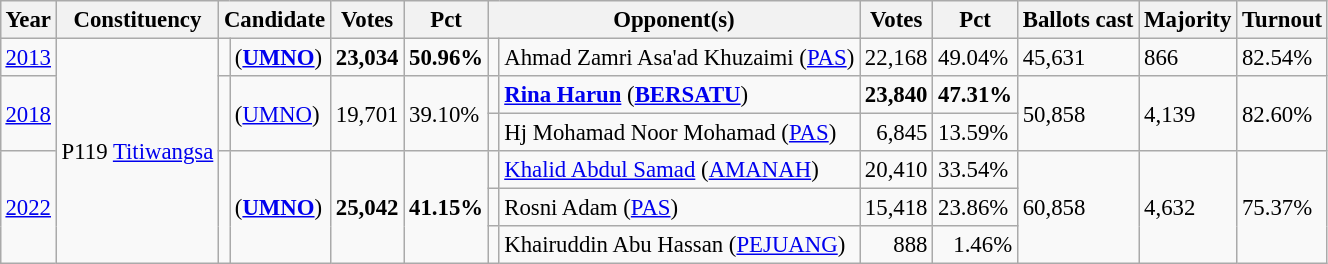<table class="wikitable" style="margin:0.5em ; font-size:95%">
<tr>
<th>Year</th>
<th>Constituency</th>
<th colspan=2>Candidate</th>
<th>Votes</th>
<th>Pct</th>
<th colspan=2>Opponent(s)</th>
<th>Votes</th>
<th>Pct</th>
<th>Ballots cast</th>
<th>Majority</th>
<th>Turnout</th>
</tr>
<tr>
<td><a href='#'>2013</a></td>
<td rowspan=6>P119 <a href='#'>Titiwangsa</a></td>
<td></td>
<td> (<a href='#'><strong>UMNO</strong></a>)</td>
<td align="right"><strong>23,034</strong></td>
<td><strong>50.96%</strong></td>
<td></td>
<td>Ahmad Zamri Asa'ad Khuzaimi (<a href='#'>PAS</a>)</td>
<td align="right">22,168</td>
<td>49.04%</td>
<td>45,631</td>
<td>866</td>
<td>82.54%</td>
</tr>
<tr>
<td rowspan="2"><a href='#'>2018</a></td>
<td rowspan="2" ></td>
<td rowspan="2"> (<a href='#'>UMNO</a>)</td>
<td rowspan="2" align=right>19,701</td>
<td rowspan="2">39.10%</td>
<td></td>
<td><strong><a href='#'>Rina Harun</a></strong> (<a href='#'><strong>BERSATU</strong></a>)</td>
<td align=right><strong>23,840</strong></td>
<td><strong>47.31%</strong></td>
<td rowspan="2">50,858</td>
<td rowspan="2">4,139</td>
<td rowspan="2">82.60%</td>
</tr>
<tr>
<td></td>
<td>Hj Mohamad Noor Mohamad (<a href='#'>PAS</a>)</td>
<td align=right>6,845</td>
<td>13.59%</td>
</tr>
<tr>
<td rowspan="3"><a href='#'>2022</a></td>
<td rowspan="3" ></td>
<td rowspan="3"> (<a href='#'><strong>UMNO</strong></a>)</td>
<td rowspan="3" align="right"><strong>25,042</strong></td>
<td rowspan="3"><strong>41.15%</strong></td>
<td></td>
<td><a href='#'>Khalid Abdul Samad</a> (<a href='#'>AMANAH</a>)</td>
<td align="right">20,410</td>
<td>33.54%</td>
<td rowspan="3">60,858</td>
<td rowspan="3">4,632</td>
<td rowspan="3">75.37%</td>
</tr>
<tr>
<td bgcolor=></td>
<td>Rosni Adam  (<a href='#'>PAS</a>)</td>
<td align=right>15,418</td>
<td>23.86%</td>
</tr>
<tr>
<td bgcolor=></td>
<td>Khairuddin Abu Hassan (<a href='#'>PEJUANG</a>)</td>
<td align="right">888</td>
<td align="right">1.46%</td>
</tr>
</table>
